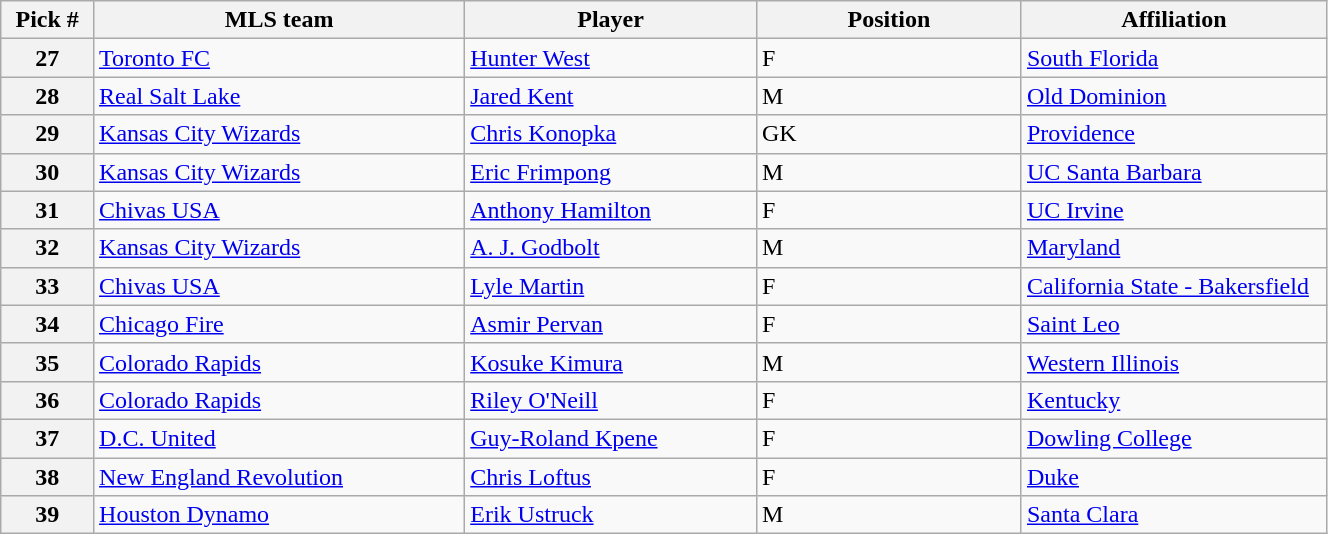<table class="wikitable sortable" style="width:70%">
<tr>
<th width=7%>Pick #</th>
<th width=28%>MLS team</th>
<th width=22%>Player</th>
<th width=20%>Position</th>
<th>Affiliation</th>
</tr>
<tr>
<th>27</th>
<td><a href='#'>Toronto FC</a></td>
<td> <a href='#'>Hunter West</a></td>
<td>F</td>
<td><a href='#'>South Florida</a></td>
</tr>
<tr>
<th>28</th>
<td><a href='#'>Real Salt Lake</a></td>
<td> <a href='#'>Jared Kent</a></td>
<td>M</td>
<td><a href='#'>Old Dominion</a></td>
</tr>
<tr>
<th>29</th>
<td><a href='#'>Kansas City Wizards</a></td>
<td> <a href='#'>Chris Konopka</a></td>
<td>GK</td>
<td><a href='#'>Providence</a></td>
</tr>
<tr>
<th>30</th>
<td><a href='#'>Kansas City Wizards</a></td>
<td> <a href='#'>Eric Frimpong</a></td>
<td>M</td>
<td><a href='#'>UC Santa Barbara</a></td>
</tr>
<tr>
<th>31</th>
<td><a href='#'>Chivas USA</a></td>
<td> <a href='#'>Anthony Hamilton</a></td>
<td>F</td>
<td><a href='#'>UC Irvine</a></td>
</tr>
<tr>
<th>32</th>
<td><a href='#'>Kansas City Wizards</a></td>
<td> <a href='#'>A. J. Godbolt</a></td>
<td>M</td>
<td><a href='#'>Maryland</a></td>
</tr>
<tr>
<th>33</th>
<td><a href='#'>Chivas USA</a></td>
<td> <a href='#'>Lyle Martin</a></td>
<td>F</td>
<td><a href='#'>California State - Bakersfield</a></td>
</tr>
<tr>
<th>34</th>
<td><a href='#'>Chicago Fire</a></td>
<td> <a href='#'>Asmir Pervan</a></td>
<td>F</td>
<td><a href='#'>Saint Leo</a></td>
</tr>
<tr>
<th>35</th>
<td><a href='#'>Colorado Rapids</a></td>
<td> <a href='#'>Kosuke Kimura</a></td>
<td>M</td>
<td><a href='#'>Western Illinois</a></td>
</tr>
<tr>
<th>36</th>
<td><a href='#'>Colorado Rapids</a></td>
<td> <a href='#'>Riley O'Neill</a></td>
<td>F</td>
<td><a href='#'>Kentucky</a></td>
</tr>
<tr>
<th>37</th>
<td><a href='#'>D.C. United</a></td>
<td> <a href='#'>Guy-Roland Kpene</a></td>
<td>F</td>
<td><a href='#'>Dowling College</a></td>
</tr>
<tr>
<th>38</th>
<td><a href='#'>New England Revolution</a></td>
<td> <a href='#'>Chris Loftus</a></td>
<td>F</td>
<td><a href='#'>Duke</a></td>
</tr>
<tr>
<th>39</th>
<td><a href='#'>Houston Dynamo</a></td>
<td> <a href='#'>Erik Ustruck</a></td>
<td>M</td>
<td><a href='#'>Santa Clara</a></td>
</tr>
</table>
